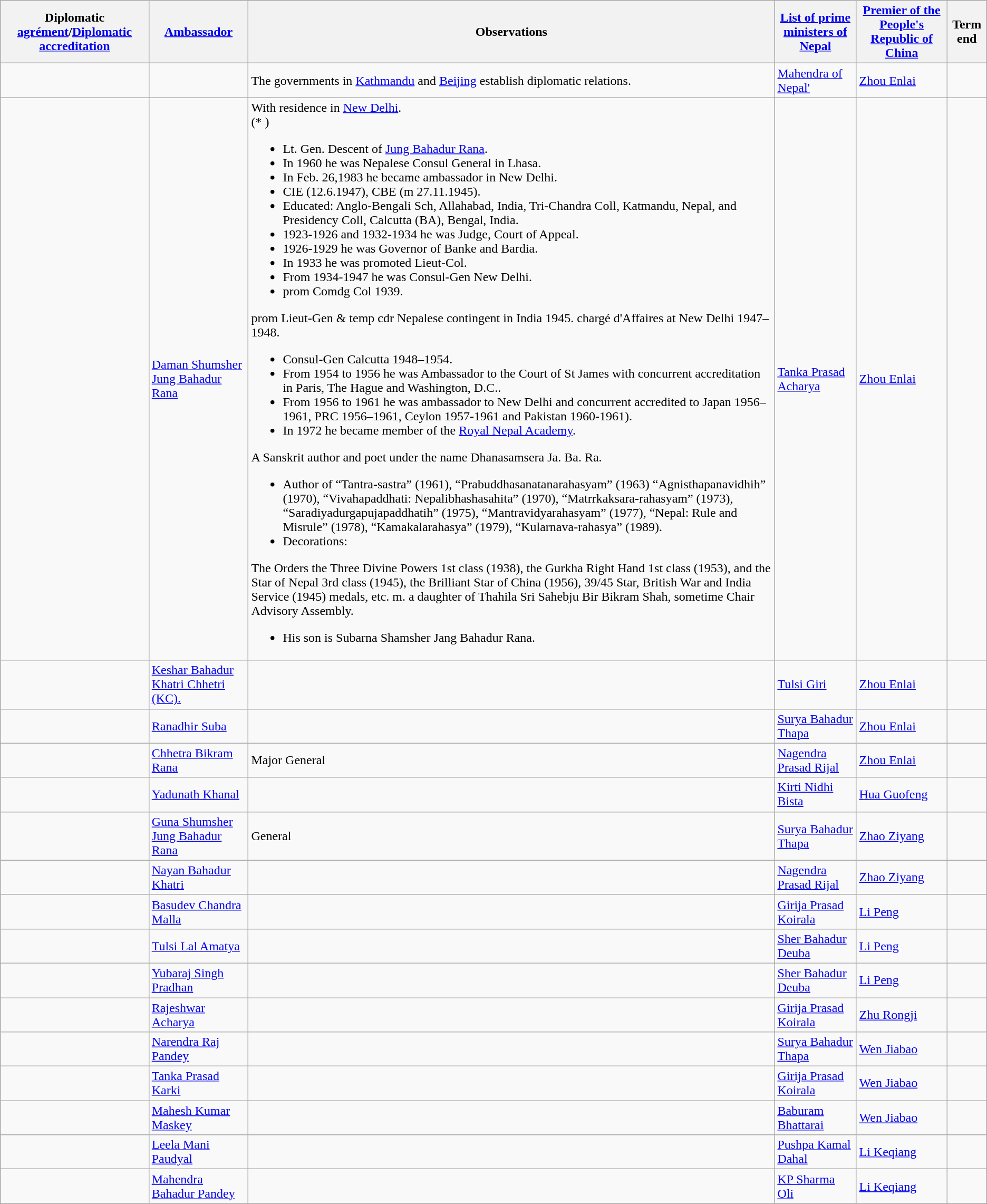<table class="wikitable sortable">
<tr>
<th>Diplomatic <a href='#'>agrément</a>/<a href='#'>Diplomatic accreditation</a></th>
<th><a href='#'>Ambassador</a></th>
<th>Observations</th>
<th><a href='#'>List of prime ministers of Nepal</a></th>
<th><a href='#'>Premier of the People's Republic of China</a></th>
<th>Term end</th>
</tr>
<tr>
<td></td>
<td></td>
<td>The governments in <a href='#'>Kathmandu</a> and <a href='#'>Beijing</a> establish diplomatic relations.</td>
<td><a href='#'>Mahendra of Nepal'</a></td>
<td><a href='#'>Zhou Enlai</a></td>
<td></td>
</tr>
<tr>
<td></td>
<td><a href='#'>Daman Shumsher Jung Bahadur Rana</a></td>
<td>With residence in <a href='#'>New Delhi</a>.<br>(* )<ul><li>Lt. Gen. Descent of <a href='#'>Jung Bahadur Rana</a>.</li><li>In 1960 he was Nepalese Consul General in Lhasa.</li><li>In Feb. 26,1983 he became ambassador in New Delhi.</li><li>CIE (12.6.1947), CBE (m 27.11.1945).</li><li>Educated: Anglo-Bengali Sch, Allahabad, India, Tri-Chandra Coll, Katmandu, Nepal, and Presidency Coll, Calcutta (BA), Bengal, India.</li><li>1923-1926 and 1932-1934 he was Judge, Court of Appeal.</li><li>1926-1929 he was Governor of Banke and Bardia.</li><li>In 1933 he was promoted Lieut-Col.</li><li>From 1934-1947 he was Consul-Gen New Delhi.</li><li>prom Comdg Col 1939.</li></ul>prom Lieut-Gen & temp cdr Nepalese contingent in India 1945.
chargé d'Affaires at New Delhi 1947–1948.<ul><li>Consul-Gen Calcutta 1948–1954.</li><li>From 1954 to 1956 he was Ambassador to the Court of St James with concurrent accreditation in Paris, The Hague and Washington, D.C..</li><li>From 1956 to 1961 he was ambassador to New Delhi and concurrent accredited to Japan 1956–1961, PRC 1956–1961, Ceylon 1957-1961 and Pakistan 1960-1961).</li><li>In 1972 he became member of the <a href='#'>Royal Nepal Academy</a>.</li></ul>A Sanskrit author and poet under the name Dhanasamsera Ja. Ba. Ra.<ul><li>Author of “Tantra-sastra” (1961), “Prabuddhasanatanarahasyam” (1963) “Agnisthapanavidhih” (1970), “Vivahapaddhati: Nepalibhashasahita” (1970), “Matrrkaksara-rahasyam” (1973), “Saradiyadurgapujapaddhatih” (1975), “Mantravidyarahasyam” (1977), “Nepal: Rule and Misrule” (1978), “Kamakalarahasya” (1979), “Kularnava-rahasya” (1989).</li><li>Decorations:</li></ul>The Orders the Three Divine Powers 1st class (1938), the Gurkha Right Hand 1st class (1953), and the Star of Nepal 3rd class (1945), the Brilliant Star of China (1956), 39/45 Star, British War and India Service (1945) medals, etc. m. a daughter of Thahila Sri Sahebju Bir Bikram Shah, sometime Chair Advisory Assembly.<ul><li>His son is Subarna Shamsher Jang Bahadur Rana.</li></ul></td>
<td><a href='#'>Tanka Prasad Acharya</a></td>
<td><a href='#'>Zhou Enlai</a></td>
<td></td>
</tr>
<tr>
<td></td>
<td><a href='#'>Keshar Bahadur Khatri Chhetri (KC).</a></td>
<td></td>
<td><a href='#'>Tulsi Giri</a></td>
<td><a href='#'>Zhou Enlai</a></td>
<td></td>
</tr>
<tr>
<td></td>
<td><a href='#'>Ranadhir Suba</a></td>
<td></td>
<td><a href='#'>Surya Bahadur Thapa</a></td>
<td><a href='#'>Zhou Enlai</a></td>
<td></td>
</tr>
<tr>
<td></td>
<td><a href='#'>Chhetra Bikram Rana</a></td>
<td>Major General</td>
<td><a href='#'>Nagendra Prasad Rijal</a></td>
<td><a href='#'>Zhou Enlai</a></td>
<td></td>
</tr>
<tr>
<td></td>
<td><a href='#'>Yadunath Khanal</a></td>
<td></td>
<td><a href='#'>Kirti Nidhi Bista</a></td>
<td><a href='#'>Hua Guofeng</a></td>
<td></td>
</tr>
<tr>
<td></td>
<td><a href='#'>Guna Shumsher Jung Bahadur Rana</a></td>
<td>General</td>
<td><a href='#'>Surya Bahadur Thapa</a></td>
<td><a href='#'>Zhao Ziyang</a></td>
<td></td>
</tr>
<tr>
<td></td>
<td><a href='#'>Nayan Bahadur Khatri</a></td>
<td></td>
<td><a href='#'>Nagendra Prasad Rijal</a></td>
<td><a href='#'>Zhao Ziyang</a></td>
<td></td>
</tr>
<tr>
<td></td>
<td><a href='#'>Basudev Chandra Malla</a></td>
<td></td>
<td><a href='#'>Girija Prasad Koirala</a></td>
<td><a href='#'>Li Peng</a></td>
<td></td>
</tr>
<tr>
<td></td>
<td><a href='#'>Tulsi Lal Amatya</a></td>
<td></td>
<td><a href='#'>Sher Bahadur Deuba</a></td>
<td><a href='#'>Li Peng</a></td>
<td></td>
</tr>
<tr>
<td></td>
<td><a href='#'>Yubaraj Singh Pradhan</a></td>
<td></td>
<td><a href='#'>Sher Bahadur Deuba</a></td>
<td><a href='#'>Li Peng</a></td>
<td></td>
</tr>
<tr>
<td></td>
<td><a href='#'>Rajeshwar Acharya</a></td>
<td></td>
<td><a href='#'>Girija Prasad Koirala</a></td>
<td><a href='#'>Zhu Rongji</a></td>
<td></td>
</tr>
<tr>
<td></td>
<td><a href='#'>Narendra Raj Pandey</a></td>
<td></td>
<td><a href='#'>Surya Bahadur Thapa</a></td>
<td><a href='#'>Wen Jiabao</a></td>
<td></td>
</tr>
<tr>
<td></td>
<td><a href='#'>Tanka Prasad Karki</a></td>
<td></td>
<td><a href='#'>Girija Prasad Koirala</a></td>
<td><a href='#'>Wen Jiabao</a></td>
<td></td>
</tr>
<tr>
<td></td>
<td><a href='#'>Mahesh Kumar Maskey</a></td>
<td></td>
<td><a href='#'>Baburam Bhattarai</a></td>
<td><a href='#'>Wen Jiabao</a></td>
<td></td>
</tr>
<tr>
<td></td>
<td><a href='#'>Leela Mani Paudyal</a></td>
<td></td>
<td><a href='#'>Pushpa Kamal Dahal</a></td>
<td><a href='#'>Li Keqiang</a></td>
<td></td>
</tr>
<tr>
<td></td>
<td><a href='#'>Mahendra Bahadur Pandey</a></td>
<td></td>
<td><a href='#'>KP Sharma Oli</a></td>
<td><a href='#'>Li Keqiang</a></td>
<td></td>
</tr>
</table>
